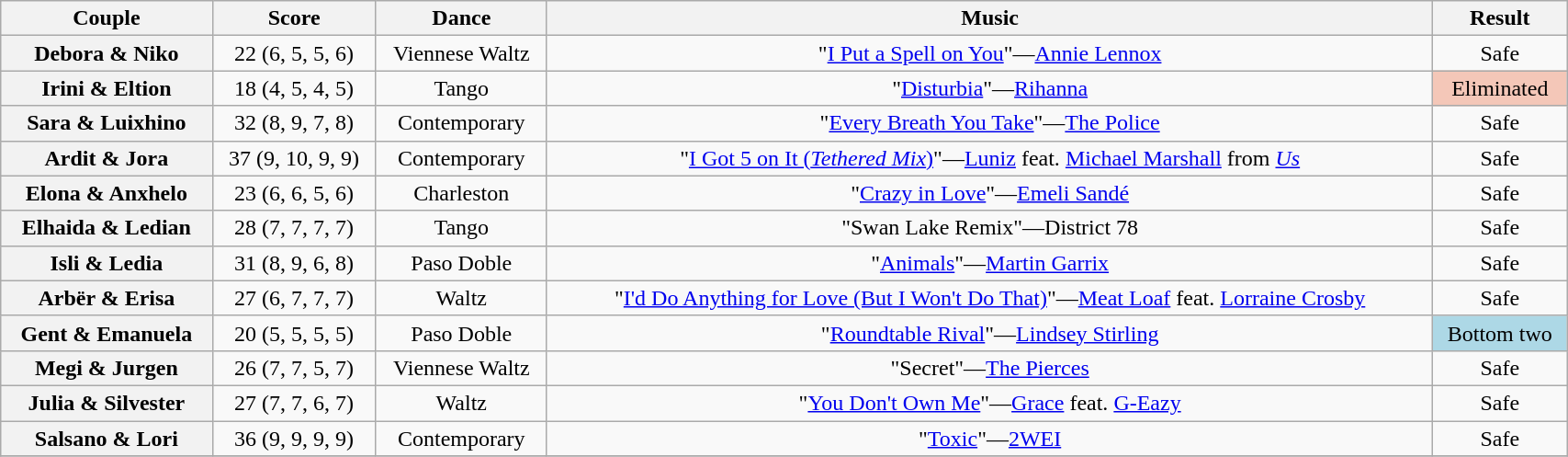<table class="wikitable sortable" style="text-align:center; width: 90%">
<tr>
<th scope="col">Couple</th>
<th scope="col">Score</th>
<th scope="col" class="unsortable">Dance</th>
<th scope="col" class="unsortable">Music</th>
<th scope="col" class="unsortable">Result</th>
</tr>
<tr>
<th scope="row">Debora & Niko</th>
<td>22 (6, 5, 5, 6)</td>
<td>Viennese Waltz</td>
<td>"<a href='#'>I Put a Spell on You</a>"—<a href='#'>Annie Lennox</a></td>
<td>Safe</td>
</tr>
<tr>
<th scope="row">Irini & Eltion</th>
<td>18 (4, 5, 4, 5)</td>
<td>Tango</td>
<td>"<a href='#'>Disturbia</a>"—<a href='#'>Rihanna</a></td>
<td bgcolor= f4c7b8>Eliminated</td>
</tr>
<tr>
<th scope="row">Sara & Luixhino</th>
<td>32 (8, 9, 7, 8)</td>
<td>Contemporary</td>
<td>"<a href='#'>Every Breath You Take</a>"—<a href='#'>The Police</a></td>
<td>Safe</td>
</tr>
<tr>
<th scope="row">Ardit & Jora</th>
<td>37 (9, 10, 9, 9)</td>
<td>Contemporary</td>
<td>"<a href='#'>I Got 5 on It (<em>Tethered Mix</em>)</a>"—<a href='#'>Luniz</a> feat. <a href='#'>Michael Marshall</a> from  <em><a href='#'>Us</a></em></td>
<td>Safe</td>
</tr>
<tr>
<th scope="row">Elona & Anxhelo</th>
<td>23 (6, 6, 5, 6)</td>
<td>Charleston</td>
<td>"<a href='#'>Crazy in Love</a>"—<a href='#'>Emeli Sandé</a></td>
<td>Safe</td>
</tr>
<tr>
<th scope="row">Elhaida & Ledian</th>
<td>28 (7, 7, 7, 7)</td>
<td>Tango</td>
<td>"Swan Lake Remix"—District 78</td>
<td>Safe</td>
</tr>
<tr>
<th scope="row">Isli & Ledia</th>
<td>31 (8, 9, 6, 8)</td>
<td>Paso Doble</td>
<td>"<a href='#'>Animals</a>"—<a href='#'>Martin Garrix</a></td>
<td>Safe</td>
</tr>
<tr>
<th scope="row">Arbër & Erisa</th>
<td>27 (6, 7, 7, 7)</td>
<td>Waltz</td>
<td>"<a href='#'>I'd Do Anything for Love (But I Won't Do That)</a>"—<a href='#'>Meat Loaf</a> feat. <a href='#'>Lorraine Crosby</a></td>
<td>Safe</td>
</tr>
<tr>
<th scope="row">Gent & Emanuela</th>
<td>20 (5, 5, 5, 5)</td>
<td>Paso Doble</td>
<td>"<a href='#'>Roundtable Rival</a>"—<a href='#'>Lindsey Stirling</a></td>
<td bgcolor=lightblue>Bottom two</td>
</tr>
<tr>
<th scope="row">Megi & Jurgen</th>
<td>26 (7, 7, 5, 7)</td>
<td>Viennese Waltz</td>
<td>"Secret"—<a href='#'>The Pierces</a></td>
<td>Safe</td>
</tr>
<tr>
<th scope="row">Julia & Silvester</th>
<td>27 (7, 7, 6, 7)</td>
<td>Waltz</td>
<td>"<a href='#'>You Don't Own Me</a>"—<a href='#'>Grace</a> feat. <a href='#'>G-Eazy</a></td>
<td>Safe</td>
</tr>
<tr>
<th scope="row">Salsano & Lori</th>
<td>36 (9, 9, 9, 9)</td>
<td>Contemporary</td>
<td>"<a href='#'>Toxic</a>"—<a href='#'>2WEI</a></td>
<td>Safe</td>
</tr>
<tr>
</tr>
</table>
